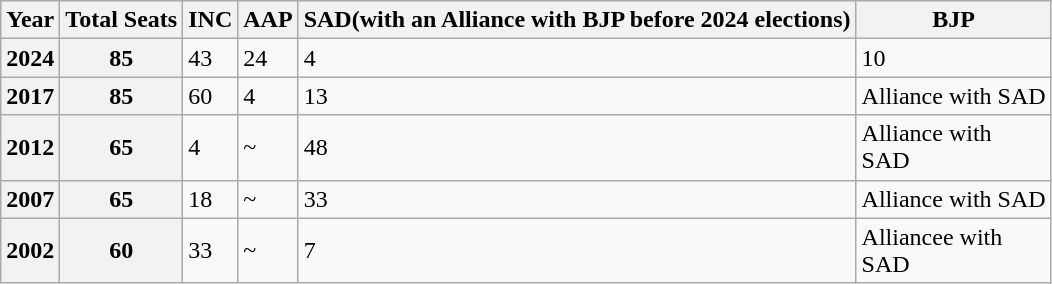<table class="wikitable sortable">
<tr>
<th>Year</th>
<th>Total Seats</th>
<th>INC</th>
<th>AAP</th>
<th>SAD(with an Alliance with BJP before 2024 elections)</th>
<th>BJP</th>
</tr>
<tr>
<th>2024</th>
<th>85</th>
<td>43</td>
<td>24</td>
<td>4</td>
<td>10</td>
</tr>
<tr>
<th>2017</th>
<th>85</th>
<td>60</td>
<td>4</td>
<td>13</td>
<td>Alliance with SAD</td>
</tr>
<tr>
<th>2012</th>
<th>65</th>
<td>4</td>
<td>~</td>
<td>48</td>
<td>Alliance with<br>SAD</td>
</tr>
<tr>
<th>2007</th>
<th>65</th>
<td>18</td>
<td>~</td>
<td>33</td>
<td>Alliance with SAD</td>
</tr>
<tr>
<th>2002</th>
<th>60</th>
<td>33</td>
<td>~</td>
<td>7</td>
<td>Alliancee with<br>SAD</td>
</tr>
</table>
